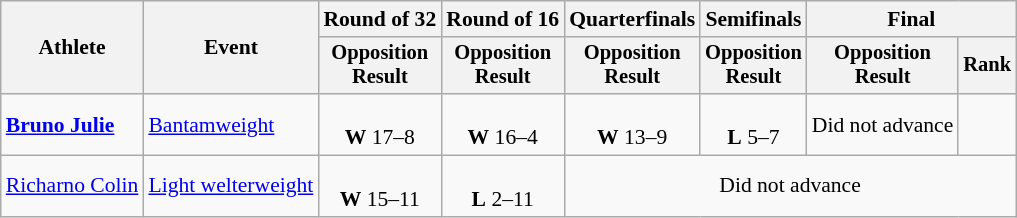<table class="wikitable" style="font-size:90%">
<tr>
<th rowspan="2">Athlete</th>
<th rowspan="2">Event</th>
<th>Round of 32</th>
<th>Round of 16</th>
<th>Quarterfinals</th>
<th>Semifinals</th>
<th colspan=2>Final</th>
</tr>
<tr style="font-size:95%">
<th>Opposition<br>Result</th>
<th>Opposition<br>Result</th>
<th>Opposition<br>Result</th>
<th>Opposition<br>Result</th>
<th>Opposition<br>Result</th>
<th>Rank</th>
</tr>
<tr align=center>
<td align=left><strong><a href='#'>Bruno Julie</a></strong></td>
<td align=left><a href='#'>Bantamweight</a></td>
<td><br><strong>W</strong> 17–8</td>
<td><br><strong>W</strong> 16–4</td>
<td><br><strong>W</strong> 13–9</td>
<td><br><strong>L</strong> 5–7</td>
<td>Did not advance</td>
<td></td>
</tr>
<tr align=center>
<td align=left><a href='#'>Richarno Colin</a></td>
<td align=left><a href='#'>Light welterweight</a></td>
<td><br><strong>W</strong> 15–11</td>
<td><br><strong>L</strong> 2–11</td>
<td colspan=4>Did not advance</td>
</tr>
</table>
